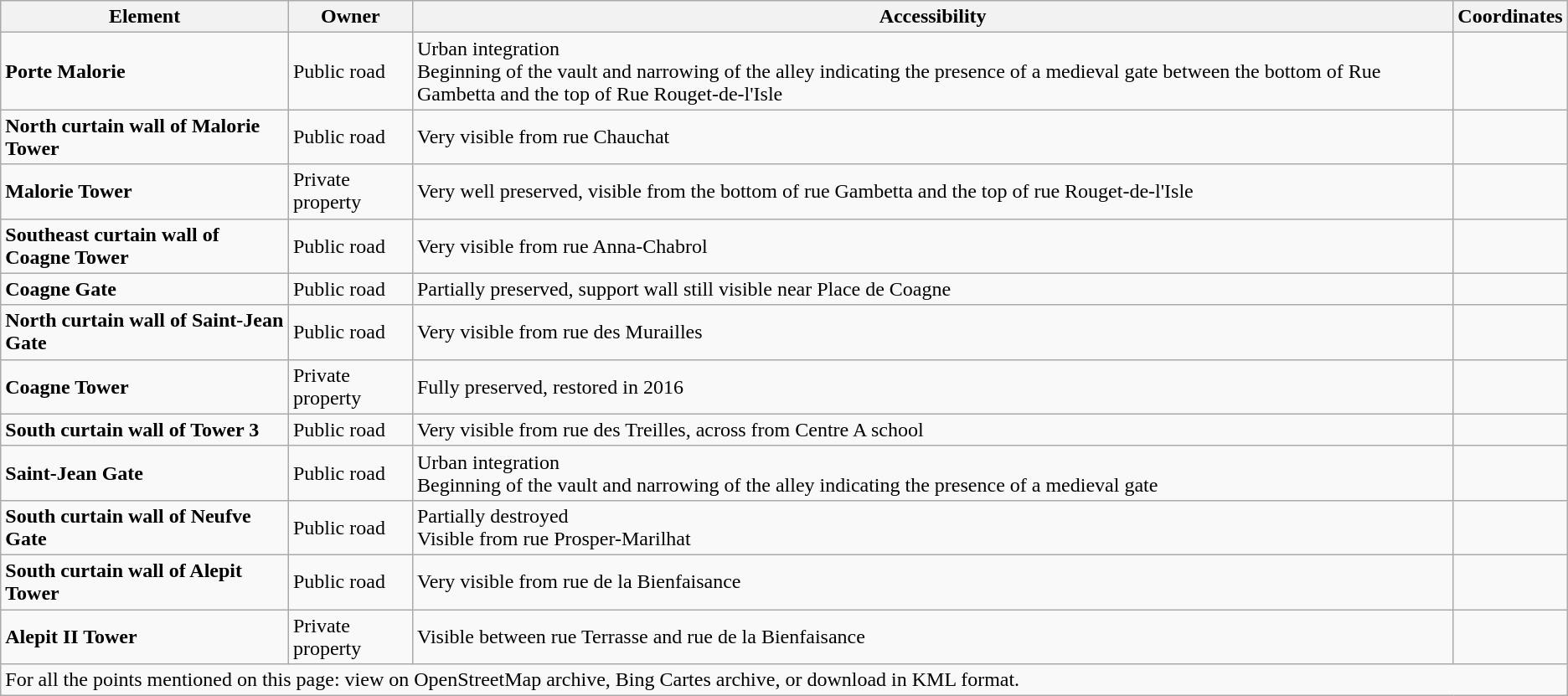<table class="wikitable mw-collapsible">
<tr>
<th>Element</th>
<th>Owner</th>
<th>Accessibility</th>
<th>Coordinates</th>
</tr>
<tr>
<td><strong>Porte Malorie</strong></td>
<td>Public road</td>
<td>Urban integration<br>Beginning of the vault and narrowing of the alley indicating the presence of a medieval gate between the bottom of Rue Gambetta and the top of Rue Rouget-de-l'Isle</td>
<td></td>
</tr>
<tr>
<td><strong>North curtain wall of Malorie Tower</strong></td>
<td>Public road</td>
<td>Very visible from rue Chauchat</td>
<td></td>
</tr>
<tr>
<td><strong>Malorie Tower</strong></td>
<td>Private property</td>
<td>Very well preserved, visible from the bottom of rue Gambetta and the top of rue Rouget-de-l'Isle</td>
<td></td>
</tr>
<tr>
<td><strong>Southeast curtain wall of Coagne Tower</strong></td>
<td>Public road</td>
<td>Very visible from rue Anna-Chabrol</td>
<td></td>
</tr>
<tr>
<td><strong>Coagne Gate</strong></td>
<td>Public road</td>
<td>Partially preserved, support wall still visible near Place de Coagne</td>
<td></td>
</tr>
<tr>
<td><strong>North curtain wall of Saint-Jean Gate</strong></td>
<td>Public road</td>
<td>Very visible from rue des Murailles</td>
<td></td>
</tr>
<tr>
<td><strong>Coagne Tower</strong></td>
<td>Private property</td>
<td>Fully preserved, restored in 2016</td>
<td></td>
</tr>
<tr>
<td><strong>South curtain wall of Tower 3</strong></td>
<td>Public road</td>
<td>Very visible from rue des Treilles, across from Centre A school</td>
<td></td>
</tr>
<tr>
<td><strong>Saint-Jean Gate</strong></td>
<td>Public road</td>
<td>Urban integration<br>Beginning of the vault and narrowing of the alley indicating the presence of a medieval gate</td>
<td></td>
</tr>
<tr>
<td><strong>South curtain wall of Neufve Gate</strong></td>
<td>Public road</td>
<td>Partially destroyed<br>Visible from rue Prosper-Marilhat</td>
<td></td>
</tr>
<tr>
<td><strong>South curtain wall of Alepit Tower</strong></td>
<td>Public road</td>
<td>Very visible from rue de la Bienfaisance</td>
<td></td>
</tr>
<tr>
<td><strong>Alepit II Tower</strong></td>
<td>Private property</td>
<td>Visible between rue Terrasse and rue de la Bienfaisance</td>
<td></td>
</tr>
<tr>
<td colspan="4">For all the points mentioned on this page: view on OpenStreetMap archive, Bing Cartes archive, or download in KML format.</td>
</tr>
</table>
